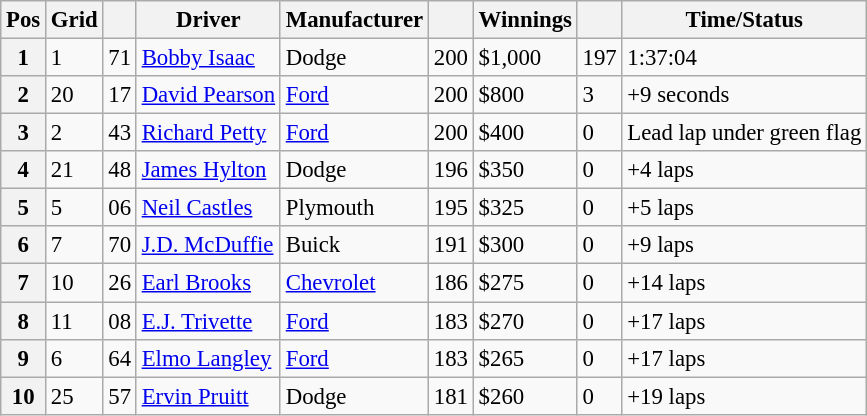<table class="sortable wikitable" style="font-size:95%">
<tr>
<th>Pos</th>
<th>Grid</th>
<th></th>
<th>Driver</th>
<th>Manufacturer</th>
<th></th>
<th>Winnings</th>
<th></th>
<th>Time/Status</th>
</tr>
<tr>
<th>1</th>
<td>1</td>
<td>71</td>
<td><a href='#'>Bobby Isaac</a></td>
<td>Dodge</td>
<td>200</td>
<td>$1,000</td>
<td>197</td>
<td>1:37:04</td>
</tr>
<tr>
<th>2</th>
<td>20</td>
<td>17</td>
<td><a href='#'>David Pearson</a></td>
<td><a href='#'>Ford</a></td>
<td>200</td>
<td>$800</td>
<td>3</td>
<td>+9 seconds</td>
</tr>
<tr>
<th>3</th>
<td>2</td>
<td>43</td>
<td><a href='#'>Richard Petty</a></td>
<td><a href='#'>Ford</a></td>
<td>200</td>
<td>$400</td>
<td>0</td>
<td>Lead lap under green flag</td>
</tr>
<tr>
<th>4</th>
<td>21</td>
<td>48</td>
<td><a href='#'>James Hylton</a></td>
<td>Dodge</td>
<td>196</td>
<td>$350</td>
<td>0</td>
<td>+4 laps</td>
</tr>
<tr>
<th>5</th>
<td>5</td>
<td>06</td>
<td><a href='#'>Neil Castles</a></td>
<td>Plymouth</td>
<td>195</td>
<td>$325</td>
<td>0</td>
<td>+5 laps</td>
</tr>
<tr>
<th>6</th>
<td>7</td>
<td>70</td>
<td><a href='#'>J.D. McDuffie</a></td>
<td>Buick</td>
<td>191</td>
<td>$300</td>
<td>0</td>
<td>+9 laps</td>
</tr>
<tr>
<th>7</th>
<td>10</td>
<td>26</td>
<td><a href='#'>Earl Brooks</a></td>
<td><a href='#'>Chevrolet</a></td>
<td>186</td>
<td>$275</td>
<td>0</td>
<td>+14 laps</td>
</tr>
<tr>
<th>8</th>
<td>11</td>
<td>08</td>
<td><a href='#'>E.J. Trivette</a></td>
<td><a href='#'>Ford</a></td>
<td>183</td>
<td>$270</td>
<td>0</td>
<td>+17 laps</td>
</tr>
<tr>
<th>9</th>
<td>6</td>
<td>64</td>
<td><a href='#'>Elmo Langley</a></td>
<td><a href='#'>Ford</a></td>
<td>183</td>
<td>$265</td>
<td>0</td>
<td>+17 laps</td>
</tr>
<tr>
<th>10</th>
<td>25</td>
<td>57</td>
<td><a href='#'>Ervin Pruitt</a></td>
<td>Dodge</td>
<td>181</td>
<td>$260</td>
<td>0</td>
<td>+19 laps</td>
</tr>
</table>
